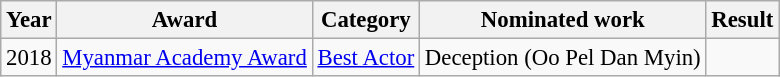<table class="wikitable" style="font-size: 95%">
<tr>
<th>Year</th>
<th>Award</th>
<th>Category</th>
<th>Nominated work</th>
<th>Result</th>
</tr>
<tr>
<td>2018</td>
<td><a href='#'>Myanmar Academy Award</a></td>
<td><a href='#'>Best Actor</a></td>
<td>Deception (Oo Pel Dan Myin)</td>
<td></td>
</tr>
</table>
